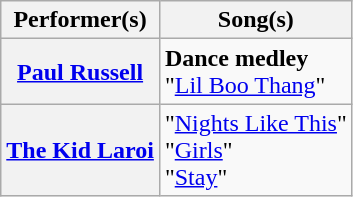<table class="wikitable plainrowheaders">
<tr>
<th scope="col">Performer(s)</th>
<th scope="col">Song(s)</th>
</tr>
<tr>
<th scope="row"><a href='#'>Paul Russell</a></th>
<td><strong>Dance medley</strong><br>"<a href='#'>Lil Boo Thang</a>"</td>
</tr>
<tr>
<th scope="row"><a href='#'>The Kid Laroi</a></th>
<td>"<a href='#'>Nights Like This</a>"<br>"<a href='#'>Girls</a>"<br>"<a href='#'>Stay</a>"</td>
</tr>
</table>
